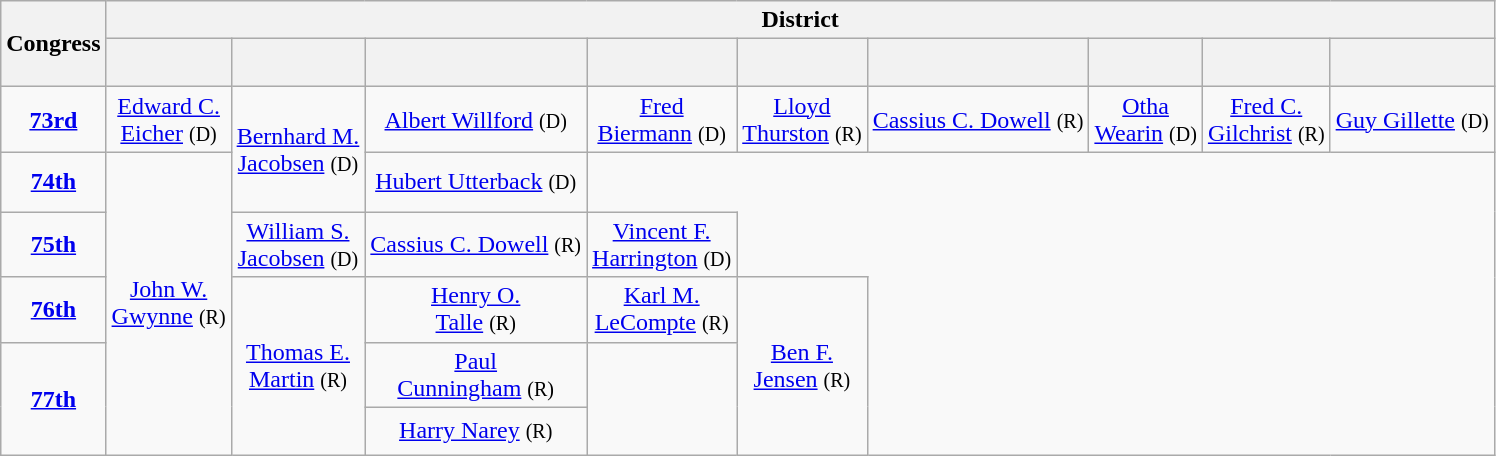<table class=wikitable style="text-align:center">
<tr>
<th rowspan=2>Congress</th>
<th colspan=9>District</th>
</tr>
<tr style=height:2em>
<th></th>
<th></th>
<th></th>
<th></th>
<th></th>
<th></th>
<th></th>
<th></th>
<th></th>
</tr>
<tr style="height:2.5em">
<td><strong><a href='#'>73rd</a></strong> </td>
<td><a href='#'>Edward C.<br>Eicher</a> <small>(D)</small></td>
<td rowspan="2" ><a href='#'>Bernhard M.<br>Jacobsen</a> <small>(D)</small></td>
<td><a href='#'>Albert Willford</a> <small>(D)</small></td>
<td><a href='#'>Fred<br>Biermann</a> <small>(D)</small></td>
<td><a href='#'>Lloyd<br>Thurston</a> <small>(R)</small></td>
<td><a href='#'>Cassius C. Dowell</a> <small>(R)</small></td>
<td><a href='#'>Otha<br>Wearin</a> <small>(D)</small></td>
<td><a href='#'>Fred C.<br>Gilchrist</a> <small>(R)</small></td>
<td><a href='#'>Guy Gillette</a> <small>(D)</small></td>
</tr>
<tr style="height:2.5em">
<td><strong><a href='#'>74th</a></strong> </td>
<td rowspan="5" ><a href='#'>John W.<br>Gwynne</a> <small>(R)</small></td>
<td><a href='#'>Hubert Utterback</a> <small>(D)</small></td>
</tr>
<tr style="height:2.5em">
<td><strong><a href='#'>75th</a></strong> </td>
<td><a href='#'>William S.<br>Jacobsen</a> <small>(D)</small></td>
<td><a href='#'>Cassius C. Dowell</a> <small>(R)</small></td>
<td><a href='#'>Vincent F.<br>Harrington</a> <small>(D)</small></td>
</tr>
<tr style="height:2.5em">
<td><strong><a href='#'>76th</a></strong> </td>
<td rowspan="3" ><a href='#'>Thomas E.<br>Martin</a> <small>(R)</small></td>
<td><a href='#'>Henry O.<br>Talle</a> <small>(R)</small></td>
<td><a href='#'>Karl M.<br>LeCompte</a> <small>(R)</small></td>
<td rowspan="3" ><a href='#'>Ben F.<br>Jensen</a> <small>(R)</small></td>
</tr>
<tr style="height:1.5em">
<td rowspan=2><strong><a href='#'>77th</a></strong> </td>
<td><a href='#'>Paul<br>Cunningham</a> <small>(R)</small></td>
</tr>
<tr style="height:2em">
<td><a href='#'>Harry Narey</a> <small>(R)</small></td>
</tr>
</table>
